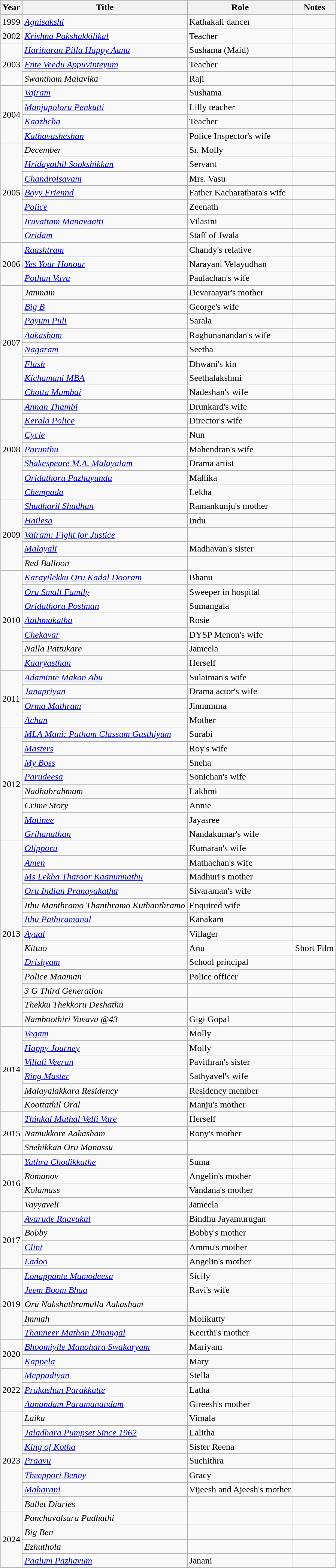<table class="wikitable sortable">
<tr style="background:#ccc; text-align:center;">
<th>Year</th>
<th>Title</th>
<th>Role</th>
<th class=unsortable">Notes</th>
</tr>
<tr>
<td>1999</td>
<td><em><a href='#'>Agnisakshi</a></em></td>
<td>Kathakali dancer</td>
<td></td>
</tr>
<tr>
<td>2002</td>
<td><em><a href='#'>Krishna Pakshakkilikal</a></em></td>
<td>Teacher</td>
<td></td>
</tr>
<tr>
<td rowspan=3>2003</td>
<td><em><a href='#'>Hariharan Pilla Happy Aanu</a></em></td>
<td>Sushama (Maid)</td>
<td></td>
</tr>
<tr>
<td><em><a href='#'>Ente Veedu Appuvinteyum</a></em></td>
<td>Teacher</td>
<td></td>
</tr>
<tr>
<td><em>Swantham Malavika</em></td>
<td>Raji</td>
<td></td>
</tr>
<tr>
<td rowspan=4>2004</td>
<td><em><a href='#'>Vajram</a></em></td>
<td>Sushama</td>
<td></td>
</tr>
<tr>
<td><em><a href='#'>Manjupoloru Penkutti</a></em></td>
<td>Lilly teacher</td>
<td></td>
</tr>
<tr>
<td><em><a href='#'>Kaazhcha</a></em></td>
<td>Teacher</td>
<td></td>
</tr>
<tr>
<td><em><a href='#'>Kathavasheshan</a></em></td>
<td>Police Inspector's wife</td>
<td></td>
</tr>
<tr>
<td rowspan=7>2005</td>
<td><em>December</em></td>
<td>Sr. Molly</td>
<td></td>
</tr>
<tr>
<td><em><a href='#'>Hridayathil Sookshikkan</a></em></td>
<td>Servant</td>
<td></td>
</tr>
<tr>
<td><em><a href='#'>Chandrolsavam</a></em></td>
<td>Mrs. Vasu</td>
<td></td>
</tr>
<tr>
<td><em><a href='#'>Boyy Friennd</a></em></td>
<td>Father Kacharathara's wife</td>
<td></td>
</tr>
<tr>
<td><em><a href='#'>Police</a></em></td>
<td>Zeenath</td>
<td></td>
</tr>
<tr>
<td><em><a href='#'>Iruvattam Manavaatti</a></em></td>
<td>Vilasini</td>
<td></td>
</tr>
<tr>
<td><em><a href='#'>Oridam</a></em></td>
<td>Staff of Jwala</td>
<td></td>
</tr>
<tr>
<td rowspan=3>2006</td>
<td><em><a href='#'>Raashtram</a></em></td>
<td>Chandy's relative</td>
<td></td>
</tr>
<tr>
<td><em><a href='#'>Yes Your Honour</a></em></td>
<td>Narayani Velayudhan</td>
<td></td>
</tr>
<tr>
<td><em><a href='#'>Pothan Vava</a></em></td>
<td>Paulachan's wife</td>
<td></td>
</tr>
<tr>
<td rowspan=8>2007</td>
<td><em>Janmam</em></td>
<td>Devaraayar's mother</td>
<td></td>
</tr>
<tr>
<td><em><a href='#'>Big B</a></em></td>
<td>George's wife</td>
<td></td>
</tr>
<tr>
<td><em><a href='#'>Payum Puli</a></em></td>
<td>Sarala</td>
<td></td>
</tr>
<tr>
<td><em><a href='#'>Aakasham</a></em></td>
<td>Raghunanandan's wife</td>
<td></td>
</tr>
<tr>
<td><em><a href='#'>Nagaram</a></em></td>
<td>Seetha</td>
<td></td>
</tr>
<tr>
<td><em><a href='#'>Flash</a></em></td>
<td>Dhwani's kin</td>
<td></td>
</tr>
<tr>
<td><em><a href='#'>Kichamani MBA</a></em></td>
<td>Seethalakshmi</td>
<td></td>
</tr>
<tr>
<td><em><a href='#'>Chotta Mumbai</a></em></td>
<td>Nadeshan's wife</td>
<td></td>
</tr>
<tr>
<td rowspan=7>2008</td>
<td><em><a href='#'>Annan Thambi</a></em></td>
<td>Drunkard's wife</td>
<td></td>
</tr>
<tr>
<td><em><a href='#'>Kerala Police</a></em></td>
<td>Director's wife</td>
<td></td>
</tr>
<tr>
<td><em><a href='#'>Cycle</a></em></td>
<td>Nun</td>
<td></td>
</tr>
<tr>
<td><em><a href='#'>Parunthu</a></em></td>
<td>Mahendran's wife</td>
<td></td>
</tr>
<tr>
<td><em><a href='#'>Shakespeare M.A. Malayalam</a></em></td>
<td>Drama artist</td>
<td></td>
</tr>
<tr>
<td><em><a href='#'>Oridathoru Puzhayundu</a></em></td>
<td>Mallika</td>
<td></td>
</tr>
<tr>
<td><em><a href='#'>Chempada</a></em></td>
<td>Lekha</td>
<td></td>
</tr>
<tr>
<td rowspan=5>2009</td>
<td><em><a href='#'>Shudharil Shudhan</a></em></td>
<td>Ramankunju's mother</td>
<td></td>
</tr>
<tr>
<td><em><a href='#'>Hailesa</a></em></td>
<td>Indu</td>
<td></td>
</tr>
<tr>
<td><em><a href='#'>Vairam: Fight for Justice</a></em></td>
<td></td>
<td></td>
</tr>
<tr>
<td><em><a href='#'>Malayali</a></em></td>
<td>Madhavan's sister</td>
<td></td>
</tr>
<tr>
<td><em>Red Balloon</em></td>
<td></td>
<td></td>
</tr>
<tr>
<td rowspan=7>2010</td>
<td><em><a href='#'>Karayilekku Oru Kadal Dooram</a></em></td>
<td>Bhanu</td>
<td></td>
</tr>
<tr>
<td><em><a href='#'>Oru Small Family</a></em></td>
<td>Sweeper in hospital</td>
<td></td>
</tr>
<tr>
<td><em><a href='#'>Oridathoru Postman</a></em></td>
<td>Sumangala</td>
<td></td>
</tr>
<tr>
<td><em><a href='#'>Aathmakatha</a></em></td>
<td>Rosie</td>
<td></td>
</tr>
<tr>
<td><em><a href='#'>Chekavar</a></em></td>
<td>DYSP Menon's wife</td>
<td></td>
</tr>
<tr>
<td><em>Nalla Pattukare</em></td>
<td>Jameela</td>
<td></td>
</tr>
<tr>
<td><em><a href='#'>Kaaryasthan</a></em></td>
<td>Herself</td>
<td></td>
</tr>
<tr>
<td rowspan=4>2011</td>
<td><em><a href='#'>Adaminte Makan Abu</a></em></td>
<td>Sulaiman's wife</td>
<td></td>
</tr>
<tr>
<td><em><a href='#'>Janapriyan</a></em></td>
<td>Drama actor's wife</td>
<td></td>
</tr>
<tr>
<td><em><a href='#'>Orma Mathram</a></em></td>
<td>Jinnumma</td>
<td></td>
</tr>
<tr>
<td><em><a href='#'>Achan</a></em></td>
<td>Mother</td>
<td></td>
</tr>
<tr>
<td rowspan=8>2012</td>
<td><em><a href='#'>MLA Mani: Patham Classum Gusthiyum</a></em></td>
<td>Surabi</td>
<td></td>
</tr>
<tr>
<td><em><a href='#'>Masters</a></em></td>
<td>Roy's wife</td>
<td></td>
</tr>
<tr>
<td><em><a href='#'>My Boss</a></em></td>
<td>Sneha</td>
<td></td>
</tr>
<tr>
<td><em><a href='#'>Parudeesa</a></em></td>
<td>Sonichan's wife</td>
<td></td>
</tr>
<tr>
<td><em>Nadhabrahmam</em></td>
<td>Lakhmi</td>
<td></td>
</tr>
<tr>
<td><em>Crime Story</em></td>
<td>Annie</td>
<td></td>
</tr>
<tr>
<td><em><a href='#'>Matinee</a></em></td>
<td>Jayasree</td>
<td></td>
</tr>
<tr>
<td><em><a href='#'>Grihanathan</a></em></td>
<td>Nandakumar's wife</td>
<td></td>
</tr>
<tr>
<td rowspan=13>2013</td>
<td><em><a href='#'>Olipporu</a></em></td>
<td>Kumaran's wife</td>
<td></td>
</tr>
<tr>
<td><em><a href='#'>Amen</a></em></td>
<td>Mathachan's wife</td>
<td></td>
</tr>
<tr>
<td><em><a href='#'>Ms Lekha Tharoor Kaanunnathu</a></em></td>
<td>Madhuri's mother</td>
<td></td>
</tr>
<tr>
<td><em><a href='#'>Oru Indian Pranayakatha</a></em></td>
<td>Sivaraman's wife</td>
<td></td>
</tr>
<tr>
<td><em>Ithu Manthramo Thanthramo Kuthanthramo</em></td>
<td>Enquired wife</td>
<td></td>
</tr>
<tr>
<td><em><a href='#'>Ithu Pathiramanal</a></em></td>
<td>Kanakam</td>
<td></td>
</tr>
<tr>
<td><em><a href='#'>Ayaal</a></em></td>
<td>Villager</td>
<td></td>
</tr>
<tr>
<td><em>Kittuo</em></td>
<td>Anu</td>
<td>Short Film</td>
</tr>
<tr>
<td><em><a href='#'>Drishyam</a></em></td>
<td>School principal</td>
<td></td>
</tr>
<tr>
<td><em>Police Maaman</em></td>
<td>Police officer</td>
<td></td>
</tr>
<tr>
<td><em>3 G Third Generation</em></td>
<td></td>
<td></td>
</tr>
<tr>
<td><em>Thekku Thekkoru Deshathu</em></td>
<td></td>
<td></td>
</tr>
<tr>
<td><em>Namboothiri Yuvavu @43</em></td>
<td>Gigi Gopal</td>
<td></td>
</tr>
<tr>
<td rowspan=6>2014</td>
<td><em><a href='#'>Vegam</a></em></td>
<td>Molly</td>
<td></td>
</tr>
<tr>
<td><em><a href='#'>Happy Journey</a></em></td>
<td>Molly</td>
<td></td>
</tr>
<tr>
<td><em><a href='#'>Villali Veeran</a></em></td>
<td>Pavithran's sister</td>
<td></td>
</tr>
<tr>
<td><em><a href='#'>Ring Master</a></em></td>
<td>Sathyavel's wife</td>
<td></td>
</tr>
<tr>
<td><em>Malayalakkara Residency</em></td>
<td>Residency member</td>
<td></td>
</tr>
<tr>
<td><em>Koottathil Oral</em></td>
<td>Manju's mother</td>
<td></td>
</tr>
<tr>
<td rowspan=3>2015</td>
<td><em><a href='#'>Thinkal Muthal Velli Vare</a></em></td>
<td>Herself</td>
<td></td>
</tr>
<tr>
<td><em>Namukkore Aakasham</em></td>
<td>Rony's mother</td>
<td></td>
</tr>
<tr>
<td><em>Snehikkan Oru Manassu</em></td>
<td></td>
<td></td>
</tr>
<tr>
<td rowspan=4>2016</td>
<td><em><a href='#'>Yathra Chodikkathe</a></em></td>
<td>Suma</td>
<td></td>
</tr>
<tr>
<td><em>Romanov</em></td>
<td>Angelin's mother</td>
<td></td>
</tr>
<tr>
<td><em>Kolamass</em></td>
<td>Vandana's mother</td>
<td></td>
</tr>
<tr>
<td><em>Vayyaveli</em></td>
<td>Jameela</td>
<td></td>
</tr>
<tr>
<td rowspan=4>2017</td>
<td><em><a href='#'>Avarude Raavukal</a></em></td>
<td>Bindhu Jayamurugan</td>
<td></td>
</tr>
<tr>
<td><em>Bobby</em></td>
<td>Bobby's mother</td>
<td></td>
</tr>
<tr>
<td><em><a href='#'>Clint</a></em></td>
<td>Ammu's mother</td>
<td></td>
</tr>
<tr>
<td><em><a href='#'>Ladoo</a></em></td>
<td>Angelin's mother</td>
<td></td>
</tr>
<tr>
<td rowspan=5>2019</td>
<td><em><a href='#'>Lonappante Mamodeesa</a></em></td>
<td>Sicily</td>
<td></td>
</tr>
<tr>
<td><em><a href='#'>Jeem Boom Bhaa</a></em></td>
<td>Ravi's wife</td>
<td></td>
</tr>
<tr>
<td><em>Oru Nakshathramulla Aakasham</em></td>
<td></td>
<td></td>
</tr>
<tr>
<td><em>Immah</em></td>
<td>Molikutty</td>
<td></td>
</tr>
<tr>
<td><em><a href='#'>Thanneer Mathan Dinangal</a></em></td>
<td>Keerthi's mother</td>
<td></td>
</tr>
<tr>
<td rowspan=2>2020</td>
<td><em><a href='#'>Bhoomiyile Manohara Swakaryam</a></em></td>
<td>Mariyam</td>
<td></td>
</tr>
<tr>
<td><em><a href='#'>Kappela</a></em></td>
<td>Mary</td>
<td></td>
</tr>
<tr>
<td rowspan=3>2022</td>
<td><em><a href='#'>Meppadiyan</a></em></td>
<td>Stella</td>
<td></td>
</tr>
<tr>
<td><em><a href='#'>Prakashan Parakkatte</a></em></td>
<td>Latha</td>
<td></td>
</tr>
<tr>
<td><em><a href='#'>Aanandam Paramanandam</a></em></td>
<td>Gireesh's mother</td>
<td></td>
</tr>
<tr>
<td rowspan="7">2023</td>
<td><em>Laika</em></td>
<td>Vimala</td>
<td></td>
</tr>
<tr>
<td><em><a href='#'>Jaladhara Pumpset Since 1962</a></em></td>
<td>Lalitha</td>
<td></td>
</tr>
<tr>
<td><em><a href='#'>King of Kotha</a></em></td>
<td>Sister Reena</td>
<td></td>
</tr>
<tr>
<td><em><a href='#'>Praavu</a></em></td>
<td>Suchithra</td>
<td></td>
</tr>
<tr>
<td><em><a href='#'>Theeppori Benny</a></em></td>
<td>Gracy</td>
<td></td>
</tr>
<tr>
<td><em><a href='#'>Maharani</a></em></td>
<td>Vijeesh and Ajeesh's mother</td>
<td></td>
</tr>
<tr>
<td><em>Bullet Diaries</em></td>
<td></td>
<td></td>
</tr>
<tr>
<td rowspan=4>2024</td>
<td><em>Panchavalsara Padhathi</em></td>
<td></td>
<td></td>
</tr>
<tr>
<td><em>Big Ben</em></td>
<td></td>
<td></td>
</tr>
<tr>
<td><em>Ezhuthola</em></td>
<td></td>
<td></td>
</tr>
<tr>
<td><em><a href='#'>Paalum Pazhavum</a></em></td>
<td>Janani</td>
<td></td>
</tr>
<tr>
</tr>
</table>
